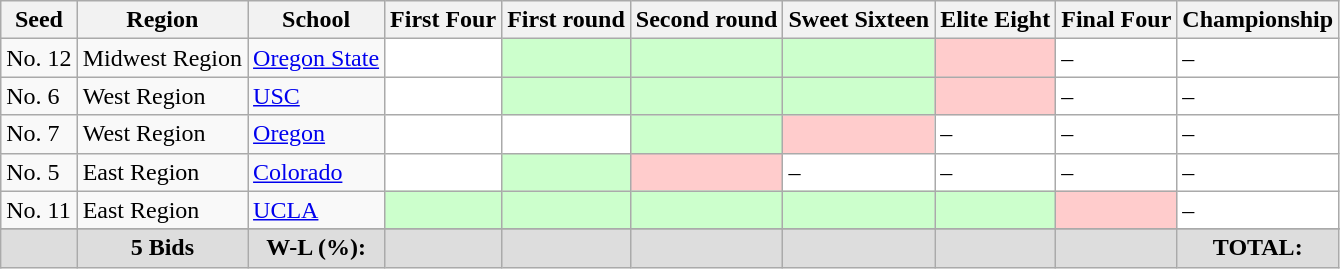<table class="sortable wikitable" style="white-space:nowrap; font-size:100%;">
<tr>
<th>Seed</th>
<th>Region</th>
<th>School</th>
<th>First Four</th>
<th>First round</th>
<th>Second round</th>
<th>Sweet Sixteen</th>
<th>Elite Eight</th>
<th>Final Four</th>
<th>Championship</th>
</tr>
<tr>
<td>No. 12</td>
<td>Midwest Region</td>
<td><a href='#'>Oregon State</a></td>
<td style="background:#fff;"></td>
<td style="background:#cfc;"></td>
<td style="background:#cfc;"></td>
<td style="background:#cfc;"></td>
<td style="background:#fcc;"></td>
<td style="background:#fff;">–</td>
<td style="background:#fff;">–</td>
</tr>
<tr>
<td>No. 6</td>
<td>West Region</td>
<td><a href='#'>USC</a></td>
<td style="background:#fff;"></td>
<td style="background:#cfc;"></td>
<td style="background:#cfc;"></td>
<td style="background:#cfc;"></td>
<td style="background:#fcc;"></td>
<td style="background:#fff;">–</td>
<td style="background:#fff;">–</td>
</tr>
<tr>
<td>No. 7</td>
<td>West Region</td>
<td><a href='#'>Oregon</a></td>
<td style="background:#fff;"></td>
<td style="background:#fff;"></td>
<td style="background:#cfc;"></td>
<td style="background:#fcc;"></td>
<td style="background:#fff;">–</td>
<td style="background:#fff;">–</td>
<td style="background:#fff;">–</td>
</tr>
<tr>
<td>No. 5</td>
<td>East Region</td>
<td><a href='#'>Colorado</a></td>
<td style="background:#fff;"></td>
<td style="background:#cfc;"></td>
<td style="background:#fcc;"></td>
<td style="background:#fff;">–</td>
<td style="background:#fff;">–</td>
<td style="background:#fff;">–</td>
<td style="background:#fff;">–</td>
</tr>
<tr>
<td>No. 11</td>
<td>East Region</td>
<td><a href='#'>UCLA</a></td>
<td style="background:#cfc;"></td>
<td style="background:#cfc;"></td>
<td style="background:#cfc;"></td>
<td style="background:#cfc;"></td>
<td style="background:#cfc;"></td>
<td style="background:#fcc;"></td>
<td style="background:#fff;">–</td>
</tr>
<tr>
</tr>
<tr class="sortbottom" style="text-align:center; background:#ddd;">
<td></td>
<td><strong>5 Bids</strong></td>
<td><strong>W-L (%):</strong></td>
<td></td>
<td></td>
<td></td>
<td></td>
<td></td>
<td></td>
<td><strong>TOTAL:</strong> </td>
</tr>
</table>
